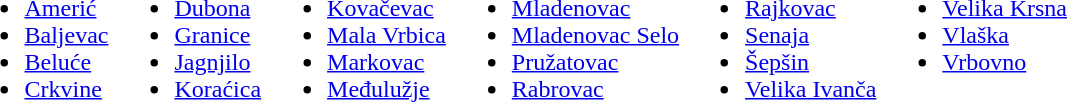<table>
<tr valign=top>
<td><br><ul><li><a href='#'>Amerić</a></li><li><a href='#'>Baljevac</a></li><li><a href='#'>Beluće</a></li><li><a href='#'>Crkvine</a></li></ul></td>
<td><br><ul><li><a href='#'>Dubona</a></li><li><a href='#'>Granice</a></li><li><a href='#'>Jagnjilo</a></li><li><a href='#'>Koraćica</a></li></ul></td>
<td><br><ul><li><a href='#'>Kovačevac</a></li><li><a href='#'>Mala Vrbica</a></li><li><a href='#'>Markovac</a></li><li><a href='#'>Međulužje</a></li></ul></td>
<td><br><ul><li><a href='#'>Mladenovac</a></li><li><a href='#'>Mladenovac Selo</a></li><li><a href='#'>Pružatovac</a></li><li><a href='#'>Rabrovac</a></li></ul></td>
<td><br><ul><li><a href='#'>Rajkovac</a></li><li><a href='#'>Senaja</a></li><li><a href='#'>Šepšin</a></li><li><a href='#'>Velika Ivanča</a></li></ul></td>
<td><br><ul><li><a href='#'>Velika Krsna</a></li><li><a href='#'>Vlaška</a></li><li><a href='#'>Vrbovno</a></li></ul></td>
</tr>
</table>
